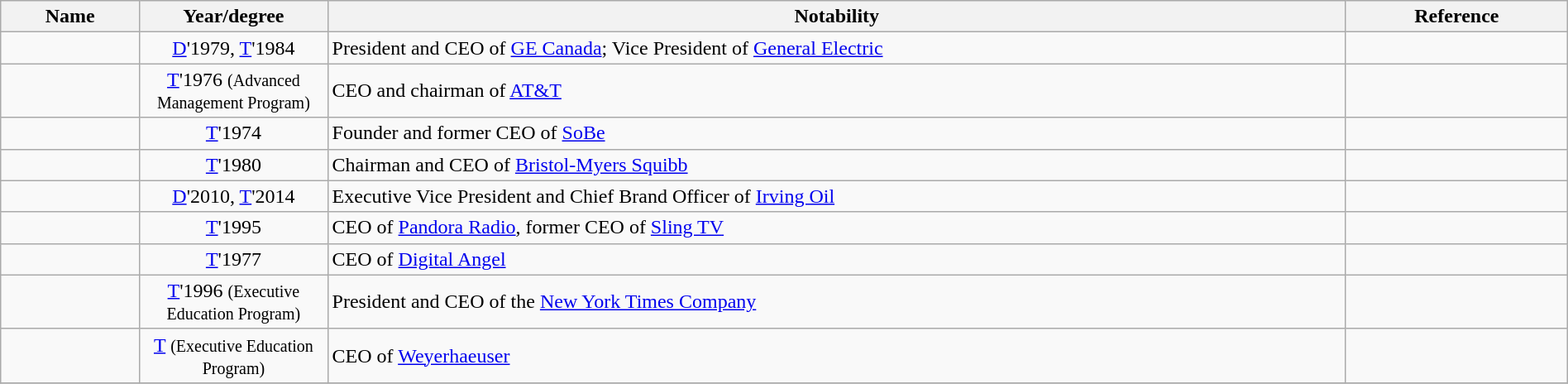<table class="wikitable sortable" style="width:100%">
<tr>
<th style="width:*;">Name</th>
<th style="width:12%;">Year/degree</th>
<th style="width:65%;" class="unsortable">Notability</th>
<th style="width:*;" class="unsortable">Reference</th>
</tr>
<tr>
<td></td>
<td style="text-align:center;"><a href='#'>D</a>'1979, <a href='#'>T</a>'1984</td>
<td>President and CEO of <a href='#'>GE Canada</a>; Vice President of <a href='#'>General Electric</a></td>
<td style="text-align:center;"></td>
</tr>
<tr>
<td></td>
<td style="text-align:center;"><a href='#'>T</a>'1976 <small>(Advanced Management Program)</small></td>
<td>CEO and chairman of <a href='#'>AT&T</a></td>
<td style="text-align:center;"></td>
</tr>
<tr>
<td></td>
<td style="text-align:center;"><a href='#'>T</a>'1974</td>
<td>Founder and former CEO of <a href='#'>SoBe</a></td>
<td style="text-align:center;"></td>
</tr>
<tr>
<td></td>
<td style="text-align:center;"><a href='#'>T</a>'1980</td>
<td>Chairman and CEO of <a href='#'>Bristol-Myers Squibb</a></td>
<td style="text-align:center;"></td>
</tr>
<tr>
<td></td>
<td style="text-align:center;"><a href='#'>D</a>'2010, <a href='#'>T</a>'2014</td>
<td>Executive Vice President and Chief Brand Officer of <a href='#'>Irving Oil</a></td>
<td style="text-align:center;"></td>
</tr>
<tr>
<td></td>
<td style="text-align:center;"><a href='#'>T</a>'1995</td>
<td>CEO of <a href='#'>Pandora Radio</a>, former CEO of <a href='#'>Sling TV</a></td>
<td style="text-align:center;"></td>
</tr>
<tr>
<td></td>
<td style="text-align:center;"><a href='#'>T</a>'1977</td>
<td>CEO of <a href='#'>Digital Angel</a></td>
<td style="text-align:center;"></td>
</tr>
<tr>
<td></td>
<td style="text-align:center;"><a href='#'>T</a>'1996 <small>(Executive Education Program)</small></td>
<td>President and CEO of the <a href='#'>New York Times Company</a></td>
<td style="text-align:center;"></td>
</tr>
<tr>
<td></td>
<td style="text-align:center;"><a href='#'>T</a> <small>(Executive Education Program)</small></td>
<td>CEO of <a href='#'>Weyerhaeuser</a></td>
<td style="text-align:center;"></td>
</tr>
<tr>
</tr>
</table>
